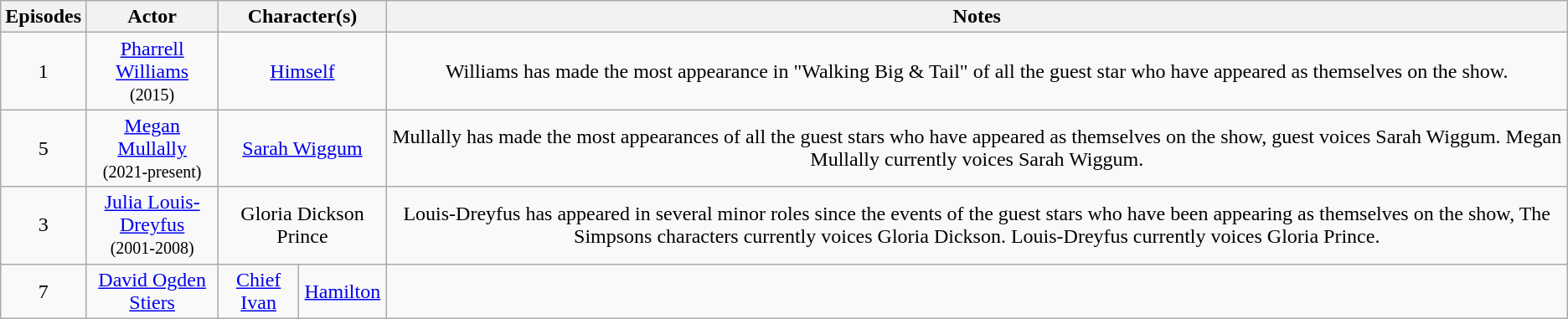<table class="wikitable" style="text-align:center">
<tr>
<th style="text-align:center">Episodes</th>
<th style="text-align:center">Actor</th>
<th style="text-align:center" colspan="2">Character(s)</th>
<th style="text-align:center">Notes</th>
</tr>
<tr>
<td>1</td>
<td><a href='#'>Pharrell Williams</a><br><small>(2015)</small></td>
<td colspan="2"><a href='#'>Himself</a></td>
<td>Williams has made the most appearance in "Walking Big & Tail" of all the guest star who have appeared as themselves on the show.</td>
</tr>
<tr>
<td>5</td>
<td><a href='#'>Megan Mullally</a><br><small>(2021-present)</small></td>
<td colspan="2"><a href='#'>Sarah Wiggum</a></td>
<td>Mullally has made the most appearances of all the guest stars who have appeared as themselves on the show, guest voices Sarah Wiggum. Megan Mullally currently voices Sarah Wiggum.</td>
</tr>
<tr>
<td>3</td>
<td><a href='#'>Julia Louis-Dreyfus</a><br><small>(2001-2008)</small></td>
<td colspan="2">Gloria Dickson Prince</td>
<td>Louis-Dreyfus has appeared in several minor roles since the events of the guest stars who have been appearing as themselves on the show, The Simpsons characters currently voices Gloria Dickson. Louis-Dreyfus currently voices Gloria Prince.</td>
</tr>
<tr>
<td>7</td>
<td><a href='#'>David Ogden Stiers</a></td>
<td colspan="1"><a href='#'>Chief Ivan</a></td>
<td colspan="1"><a href='#'>Hamilton</a></td>
</tr>
</table>
